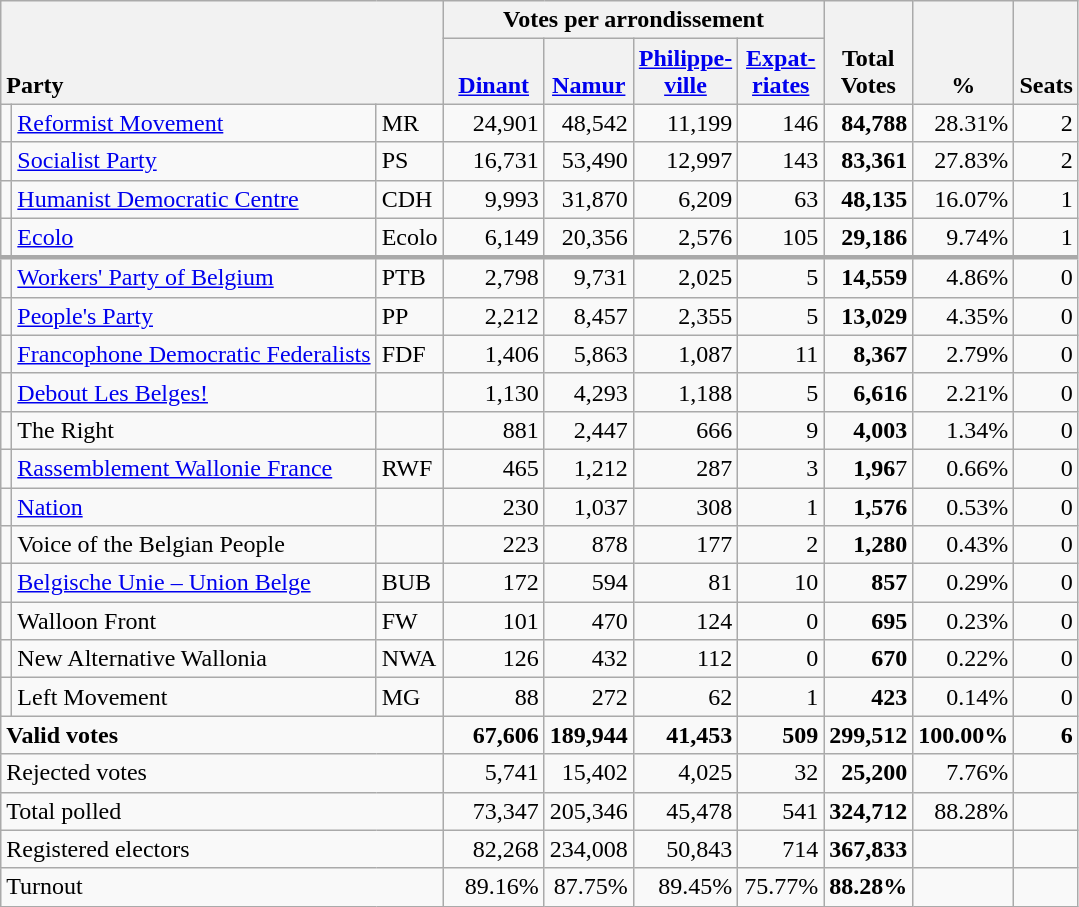<table class="wikitable" border="1" style="text-align:right;">
<tr>
<th style="text-align:left;" valign=bottom rowspan=2 colspan=3>Party</th>
<th colspan=4>Votes per arrondissement</th>
<th align=center valign=bottom rowspan=2 width="50">Total Votes</th>
<th align=center valign=bottom rowspan=2 width="50">%</th>
<th align=center valign=bottom rowspan=2>Seats</th>
</tr>
<tr>
<th align=center valign=bottom width="60"><a href='#'>Dinant</a></th>
<th align=center valign=bottom width="50"><a href='#'>Namur</a></th>
<th align=center valign=bottom width="50"><a href='#'>Philippe- ville</a></th>
<th align=center valign=bottom width="50"><a href='#'>Expat- riates</a></th>
</tr>
<tr>
<td></td>
<td align=left><a href='#'>Reformist Movement</a></td>
<td align=left>MR</td>
<td>24,901</td>
<td>48,542</td>
<td>11,199</td>
<td>146</td>
<td><strong>84,788</strong></td>
<td>28.31%</td>
<td>2</td>
</tr>
<tr>
<td></td>
<td align=left><a href='#'>Socialist Party</a></td>
<td align=left>PS</td>
<td>16,731</td>
<td>53,490</td>
<td>12,997</td>
<td>143</td>
<td><strong>83,361</strong></td>
<td>27.83%</td>
<td>2</td>
</tr>
<tr>
<td></td>
<td align=left style="white-space: nowrap;"><a href='#'>Humanist Democratic Centre</a></td>
<td align=left>CDH</td>
<td>9,993</td>
<td>31,870</td>
<td>6,209</td>
<td>63</td>
<td><strong>48,135</strong></td>
<td>16.07%</td>
<td>1</td>
</tr>
<tr>
<td></td>
<td align=left><a href='#'>Ecolo</a></td>
<td align=left>Ecolo</td>
<td>6,149</td>
<td>20,356</td>
<td>2,576</td>
<td>105</td>
<td><strong>29,186</strong></td>
<td>9.74%</td>
<td>1</td>
</tr>
<tr style="border-top:3px solid darkgray;">
<td></td>
<td align=left><a href='#'>Workers' Party of Belgium</a></td>
<td align=left>PTB</td>
<td>2,798</td>
<td>9,731</td>
<td>2,025</td>
<td>5</td>
<td><strong>14,559</strong></td>
<td>4.86%</td>
<td>0</td>
</tr>
<tr>
<td></td>
<td align=left><a href='#'>People's Party</a></td>
<td align=left>PP</td>
<td>2,212</td>
<td>8,457</td>
<td>2,355</td>
<td>5</td>
<td><strong>13,029</strong></td>
<td>4.35%</td>
<td>0</td>
</tr>
<tr>
<td></td>
<td align=left><a href='#'>Francophone Democratic Federalists</a></td>
<td align=left>FDF</td>
<td>1,406</td>
<td>5,863</td>
<td>1,087</td>
<td>11</td>
<td><strong>8,367</strong></td>
<td>2.79%</td>
<td>0</td>
</tr>
<tr>
<td></td>
<td align=left><a href='#'>Debout Les Belges!</a></td>
<td align=left></td>
<td>1,130</td>
<td>4,293</td>
<td>1,188</td>
<td>5</td>
<td><strong>6,616</strong></td>
<td>2.21%</td>
<td>0</td>
</tr>
<tr>
<td></td>
<td align=left>The Right</td>
<td align=left></td>
<td>881</td>
<td>2,447</td>
<td>666</td>
<td>9</td>
<td><strong>4,003</strong></td>
<td>1.34%</td>
<td>0</td>
</tr>
<tr>
<td></td>
<td align=left><a href='#'>Rassemblement Wallonie France</a></td>
<td align=left>RWF</td>
<td>465</td>
<td>1,212</td>
<td>287</td>
<td>3</td>
<td><strong>1,96</strong>7</td>
<td>0.66%</td>
<td>0</td>
</tr>
<tr>
<td></td>
<td align=left><a href='#'>Nation</a></td>
<td align=left></td>
<td>230</td>
<td>1,037</td>
<td>308</td>
<td>1</td>
<td><strong>1,576</strong></td>
<td>0.53%</td>
<td>0</td>
</tr>
<tr>
<td></td>
<td align=left>Voice of the Belgian People</td>
<td align=left></td>
<td>223</td>
<td>878</td>
<td>177</td>
<td>2</td>
<td><strong>1,280</strong></td>
<td>0.43%</td>
<td>0</td>
</tr>
<tr>
<td></td>
<td align=left><a href='#'>Belgische Unie – Union Belge</a></td>
<td align=left>BUB</td>
<td>172</td>
<td>594</td>
<td>81</td>
<td>10</td>
<td><strong>857</strong></td>
<td>0.29%</td>
<td>0</td>
</tr>
<tr>
<td></td>
<td align=left>Walloon Front</td>
<td align=left>FW</td>
<td>101</td>
<td>470</td>
<td>124</td>
<td>0</td>
<td><strong>695</strong></td>
<td>0.23%</td>
<td>0</td>
</tr>
<tr>
<td></td>
<td align=left>New Alternative Wallonia</td>
<td align=left>NWA</td>
<td>126</td>
<td>432</td>
<td>112</td>
<td>0</td>
<td><strong>670</strong></td>
<td>0.22%</td>
<td>0</td>
</tr>
<tr>
<td></td>
<td align=left>Left Movement</td>
<td align=left>MG</td>
<td>88</td>
<td>272</td>
<td>62</td>
<td>1</td>
<td><strong>423</strong></td>
<td>0.14%</td>
<td>0</td>
</tr>
<tr style="font-weight:bold">
<td align=left colspan=3>Valid votes</td>
<td>67,606</td>
<td>189,944</td>
<td>41,453</td>
<td>509</td>
<td>299,512</td>
<td>100.00%</td>
<td>6</td>
</tr>
<tr>
<td align=left colspan=3>Rejected votes</td>
<td>5,741</td>
<td>15,402</td>
<td>4,025</td>
<td>32</td>
<td><strong>25,200</strong></td>
<td>7.76%</td>
<td></td>
</tr>
<tr>
<td align=left colspan=3>Total polled</td>
<td>73,347</td>
<td>205,346</td>
<td>45,478</td>
<td>541</td>
<td><strong>324,712</strong></td>
<td>88.28%</td>
<td></td>
</tr>
<tr>
<td align=left colspan=3>Registered electors</td>
<td>82,268</td>
<td>234,008</td>
<td>50,843</td>
<td>714</td>
<td><strong>367,833</strong></td>
<td></td>
<td></td>
</tr>
<tr>
<td align=left colspan=3>Turnout</td>
<td>89.16%</td>
<td>87.75%</td>
<td>89.45%</td>
<td>75.77%</td>
<td><strong>88.28%</strong></td>
<td></td>
<td></td>
</tr>
</table>
